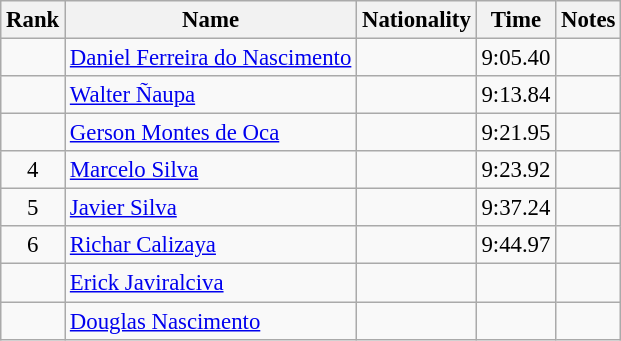<table class="wikitable sortable" style="text-align:center;font-size:95%">
<tr>
<th>Rank</th>
<th>Name</th>
<th>Nationality</th>
<th>Time</th>
<th>Notes</th>
</tr>
<tr>
<td></td>
<td align=left><a href='#'>Daniel Ferreira do Nascimento</a></td>
<td align=left></td>
<td>9:05.40</td>
<td></td>
</tr>
<tr>
<td></td>
<td align=left><a href='#'>Walter Ñaupa</a></td>
<td align=left></td>
<td>9:13.84</td>
<td></td>
</tr>
<tr>
<td></td>
<td align=left><a href='#'>Gerson Montes de Oca</a></td>
<td align=left></td>
<td>9:21.95</td>
<td></td>
</tr>
<tr>
<td>4</td>
<td align=left><a href='#'>Marcelo Silva</a></td>
<td align=left></td>
<td>9:23.92</td>
<td></td>
</tr>
<tr>
<td>5</td>
<td align=left><a href='#'>Javier Silva</a></td>
<td align=left></td>
<td>9:37.24</td>
<td></td>
</tr>
<tr>
<td>6</td>
<td align=left><a href='#'>Richar Calizaya</a></td>
<td align=left></td>
<td>9:44.97</td>
<td></td>
</tr>
<tr>
<td></td>
<td align=left><a href='#'>Erick Javiralciva</a></td>
<td align=left></td>
<td></td>
<td></td>
</tr>
<tr>
<td></td>
<td align=left><a href='#'>Douglas Nascimento</a></td>
<td align=left></td>
<td></td>
<td></td>
</tr>
</table>
